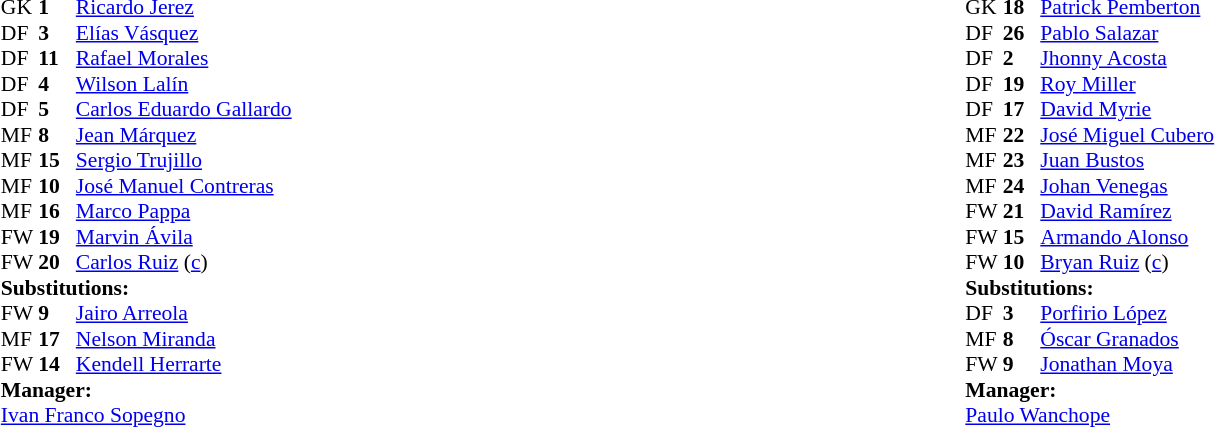<table style="width:100%;">
<tr>
<td valign="top"></td>
<td style="vertical-align:top; width:50%;"><br><table cellspacing="0" cellpadding="0" style="font-size:90%; margin:auto;">
<tr>
<td colspan=4></td>
</tr>
<tr>
<th width="25"></th>
<th width="25"></th>
</tr>
<tr>
<td>GK</td>
<td><strong>1</strong></td>
<td><a href='#'>Ricardo Jerez</a></td>
</tr>
<tr>
<td>DF</td>
<td><strong>3</strong></td>
<td><a href='#'>Elías Vásquez</a></td>
</tr>
<tr>
<td>DF</td>
<td><strong>11</strong></td>
<td><a href='#'>Rafael Morales</a></td>
<td></td>
<td></td>
</tr>
<tr>
<td>DF</td>
<td><strong>4</strong></td>
<td><a href='#'>Wilson Lalín</a></td>
</tr>
<tr>
<td>DF</td>
<td><strong>5</strong></td>
<td><a href='#'>Carlos Eduardo Gallardo</a></td>
<td></td>
<td></td>
</tr>
<tr>
<td>MF</td>
<td><strong>8</strong></td>
<td><a href='#'>Jean Márquez</a></td>
</tr>
<tr>
<td>MF</td>
<td><strong>15</strong></td>
<td><a href='#'>Sergio Trujillo</a></td>
<td></td>
<td></td>
</tr>
<tr>
<td>MF</td>
<td><strong>10</strong></td>
<td><a href='#'>José Manuel Contreras</a></td>
</tr>
<tr>
<td>MF</td>
<td><strong>16</strong></td>
<td><a href='#'>Marco Pappa</a></td>
</tr>
<tr>
<td>FW</td>
<td><strong>19</strong></td>
<td><a href='#'>Marvin Ávila</a></td>
</tr>
<tr>
<td>FW</td>
<td><strong>20</strong></td>
<td><a href='#'>Carlos Ruiz</a> (<a href='#'>c</a>)</td>
</tr>
<tr>
<td colspan=3><strong>Substitutions:</strong></td>
</tr>
<tr>
<td>FW</td>
<td><strong>9</strong></td>
<td><a href='#'>Jairo Arreola</a></td>
<td></td>
<td></td>
</tr>
<tr>
<td>MF</td>
<td><strong>17</strong></td>
<td><a href='#'>Nelson Miranda</a></td>
<td></td>
<td></td>
</tr>
<tr>
<td>FW</td>
<td><strong>14</strong></td>
<td><a href='#'>Kendell Herrarte</a></td>
<td></td>
<td></td>
</tr>
<tr>
<td colspan=3><strong>Manager:</strong></td>
</tr>
<tr>
<td colspan=3> <a href='#'>Ivan Franco Sopegno</a></td>
</tr>
</table>
</td>
<td style="vertical-align:top; width:50%;"><br><table cellspacing="0" cellpadding="0" style="font-size:90%; margin:auto;">
<tr>
<td colspan=4></td>
</tr>
<tr>
<th width="25"></th>
<th width="25"></th>
</tr>
<tr>
<td>GK</td>
<td><strong>18</strong></td>
<td><a href='#'>Patrick Pemberton</a></td>
<td></td>
</tr>
<tr>
<td>DF</td>
<td><strong>26</strong></td>
<td><a href='#'>Pablo Salazar</a></td>
</tr>
<tr>
<td>DF</td>
<td><strong>2</strong></td>
<td><a href='#'>Jhonny Acosta</a></td>
<td></td>
</tr>
<tr>
<td>DF</td>
<td><strong>19</strong></td>
<td><a href='#'>Roy Miller</a></td>
</tr>
<tr>
<td>DF</td>
<td><strong>17</strong></td>
<td><a href='#'>David Myrie</a></td>
<td></td>
</tr>
<tr>
<td>MF</td>
<td><strong>22</strong></td>
<td><a href='#'>José Miguel Cubero</a></td>
</tr>
<tr>
<td>MF</td>
<td><strong>23</strong></td>
<td><a href='#'>Juan Bustos</a></td>
<td></td>
<td></td>
</tr>
<tr>
<td>MF</td>
<td><strong>24</strong></td>
<td><a href='#'>Johan Venegas</a></td>
<td></td>
<td></td>
</tr>
<tr>
<td>FW</td>
<td><strong>21</strong></td>
<td><a href='#'>David Ramírez</a></td>
<td></td>
<td></td>
</tr>
<tr>
<td>FW</td>
<td><strong>15</strong></td>
<td><a href='#'>Armando Alonso</a></td>
</tr>
<tr>
<td>FW</td>
<td><strong>10</strong></td>
<td><a href='#'>Bryan Ruiz</a> (<a href='#'>c</a>)</td>
</tr>
<tr>
<td colspan=3><strong>Substitutions:</strong></td>
</tr>
<tr>
<td>DF</td>
<td><strong>3</strong></td>
<td><a href='#'>Porfirio López</a></td>
<td></td>
<td></td>
</tr>
<tr>
<td>MF</td>
<td><strong>8</strong></td>
<td><a href='#'>Óscar Granados</a></td>
<td></td>
<td></td>
</tr>
<tr>
<td>FW</td>
<td><strong>9</strong></td>
<td><a href='#'>Jonathan Moya</a></td>
<td></td>
<td></td>
</tr>
<tr>
<td colspan=3><strong>Manager:</strong></td>
</tr>
<tr>
<td colspan=3><a href='#'>Paulo Wanchope</a></td>
</tr>
</table>
</td>
</tr>
</table>
